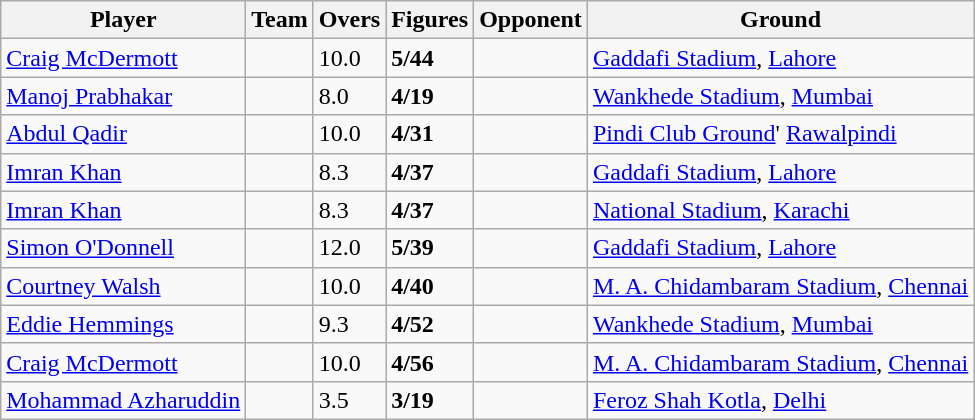<table class="wikitable sortable">
<tr>
<th>Player</th>
<th>Team</th>
<th>Overs</th>
<th>Figures</th>
<th>Opponent</th>
<th>Ground</th>
</tr>
<tr>
<td><a href='#'>Craig McDermott</a></td>
<td></td>
<td>10.0</td>
<td><strong>5/44</strong></td>
<td></td>
<td><a href='#'>Gaddafi Stadium</a>, <a href='#'>Lahore</a></td>
</tr>
<tr>
<td><a href='#'>Manoj Prabhakar</a></td>
<td></td>
<td>8.0</td>
<td><strong>4/19</strong></td>
<td></td>
<td><a href='#'>Wankhede Stadium</a>, <a href='#'>Mumbai</a></td>
</tr>
<tr>
<td><a href='#'>Abdul Qadir</a></td>
<td></td>
<td>10.0</td>
<td><strong>4/31</strong></td>
<td></td>
<td><a href='#'>Pindi Club Ground</a>' <a href='#'>Rawalpindi</a></td>
</tr>
<tr>
<td><a href='#'>Imran Khan</a></td>
<td></td>
<td>8.3</td>
<td><strong>4/37</strong></td>
<td></td>
<td><a href='#'>Gaddafi Stadium</a>, <a href='#'>Lahore</a></td>
</tr>
<tr>
<td><a href='#'>Imran Khan</a></td>
<td></td>
<td>8.3</td>
<td><strong>4/37</strong></td>
<td></td>
<td><a href='#'>National Stadium</a>, <a href='#'>Karachi</a></td>
</tr>
<tr>
<td><a href='#'>Simon O'Donnell</a></td>
<td></td>
<td>12.0</td>
<td><strong>5/39</strong></td>
<td></td>
<td><a href='#'>Gaddafi Stadium</a>, <a href='#'>Lahore</a></td>
</tr>
<tr>
<td><a href='#'>Courtney Walsh</a></td>
<td></td>
<td>10.0</td>
<td><strong>4/40</strong></td>
<td></td>
<td><a href='#'>M. A. Chidambaram Stadium</a>, <a href='#'>Chennai</a></td>
</tr>
<tr>
<td><a href='#'>Eddie Hemmings</a></td>
<td></td>
<td>9.3</td>
<td><strong>4/52</strong></td>
<td></td>
<td><a href='#'>Wankhede Stadium</a>, <a href='#'>Mumbai</a></td>
</tr>
<tr>
<td><a href='#'>Craig McDermott</a></td>
<td></td>
<td>10.0</td>
<td><strong>4/56</strong></td>
<td></td>
<td><a href='#'>M. A. Chidambaram Stadium</a>, <a href='#'>Chennai</a></td>
</tr>
<tr>
<td><a href='#'>Mohammad Azharuddin</a></td>
<td></td>
<td>3.5</td>
<td><strong>3/19</strong></td>
<td></td>
<td><a href='#'>Feroz Shah Kotla</a>, <a href='#'>Delhi</a></td>
</tr>
</table>
